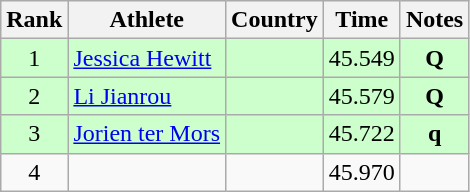<table class="wikitable sortable" style="text-align:center">
<tr>
<th>Rank</th>
<th>Athlete</th>
<th>Country</th>
<th>Time</th>
<th>Notes</th>
</tr>
<tr bgcolor="#ccffcc">
<td>1</td>
<td align=left><a href='#'>Jessica Hewitt</a></td>
<td align=left></td>
<td>45.549</td>
<td><strong>Q</strong></td>
</tr>
<tr bgcolor="#ccffcc">
<td>2</td>
<td align=left><a href='#'>Li Jianrou</a></td>
<td align=left></td>
<td>45.579</td>
<td><strong>Q</strong></td>
</tr>
<tr bgcolor="#ccffcc">
<td>3</td>
<td align=left><a href='#'>Jorien ter Mors</a></td>
<td align=left></td>
<td>45.722</td>
<td><strong>q</strong></td>
</tr>
<tr>
<td>4</td>
<td align=left></td>
<td align=left></td>
<td>45.970</td>
<td></td>
</tr>
</table>
